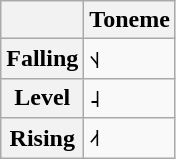<table class="wikitable">
<tr>
<th></th>
<th>Toneme</th>
</tr>
<tr>
<th>Falling</th>
<td>˦˨</td>
</tr>
<tr>
<th>Level</th>
<td>˨</td>
</tr>
<tr>
<th>Rising</th>
<td>˨˦</td>
</tr>
</table>
